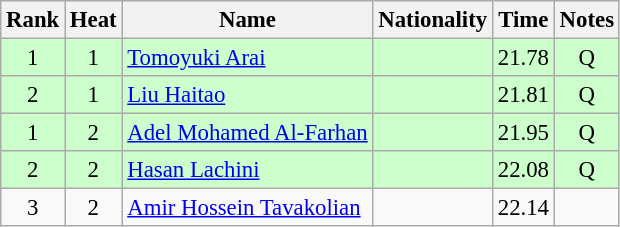<table class="wikitable sortable" style="text-align:center;font-size:95%">
<tr>
<th>Rank</th>
<th>Heat</th>
<th>Name</th>
<th>Nationality</th>
<th>Time</th>
<th>Notes</th>
</tr>
<tr style="background-color:#ccffcc;">
<td>1</td>
<td>1</td>
<td style="text-align:left;"><a href='#'>Tomoyuki Arai</a></td>
<td style="text-align:left;"></td>
<td>21.78</td>
<td>Q</td>
</tr>
<tr style="background-color:#ccffcc;">
<td>2</td>
<td>1</td>
<td style="text-align:left;"><a href='#'>Liu Haitao</a></td>
<td style="text-align:left;"></td>
<td>21.81</td>
<td>Q</td>
</tr>
<tr style="background-color:#ccffcc;">
<td>1</td>
<td>2</td>
<td style="text-align:left;"><a href='#'>Adel Mohamed Al-Farhan</a></td>
<td style="text-align:left;"></td>
<td>21.95</td>
<td>Q</td>
</tr>
<tr style="background-color:#ccffcc;">
<td>2</td>
<td>2</td>
<td style="text-align:left;"><a href='#'>Hasan Lachini</a></td>
<td style="text-align:left;"></td>
<td>22.08</td>
<td>Q</td>
</tr>
<tr>
<td>3</td>
<td>2</td>
<td style="text-align:left;"><a href='#'>Amir Hossein Tavakolian</a></td>
<td style="text-align:left;"></td>
<td>22.14</td>
<td></td>
</tr>
</table>
